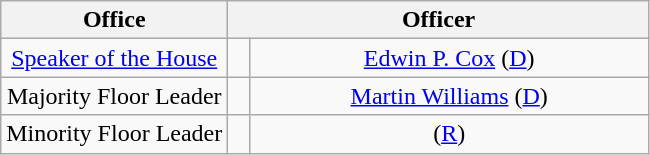<table class="wikitable" style="text-align:center">
<tr>
<th width="35%">Office</th>
<th colspan=2 width="65%">Officer</th>
</tr>
<tr>
<td><a href='#'>Speaker of the House</a></td>
<td></td>
<td><a href='#'>Edwin P. Cox</a> (<a href='#'>D</a>)</td>
</tr>
<tr>
<td>Majority Floor Leader</td>
<td></td>
<td><a href='#'>Martin Williams</a> (<a href='#'>D</a>)</td>
</tr>
<tr>
<td>Minority Floor Leader</td>
<td></td>
<td>(<a href='#'>R</a>)</td>
</tr>
</table>
